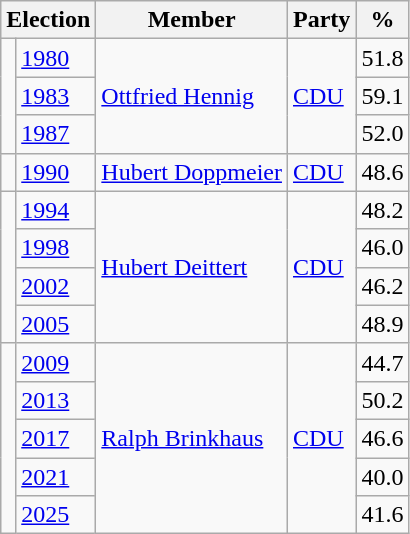<table class=wikitable>
<tr>
<th colspan=2>Election</th>
<th>Member</th>
<th>Party</th>
<th>%</th>
</tr>
<tr>
<td rowspan=3 bgcolor=></td>
<td><a href='#'>1980</a></td>
<td rowspan=3><a href='#'>Ottfried Hennig</a></td>
<td rowspan=3><a href='#'>CDU</a></td>
<td align=right>51.8</td>
</tr>
<tr>
<td><a href='#'>1983</a></td>
<td align=right>59.1</td>
</tr>
<tr>
<td><a href='#'>1987</a></td>
<td align=right>52.0</td>
</tr>
<tr>
<td bgcolor=></td>
<td><a href='#'>1990</a></td>
<td><a href='#'>Hubert Doppmeier</a></td>
<td><a href='#'>CDU</a></td>
<td align=right>48.6</td>
</tr>
<tr>
<td rowspan=4 bgcolor=></td>
<td><a href='#'>1994</a></td>
<td rowspan=4><a href='#'>Hubert Deittert</a></td>
<td rowspan=4><a href='#'>CDU</a></td>
<td align=right>48.2</td>
</tr>
<tr>
<td><a href='#'>1998</a></td>
<td align=right>46.0</td>
</tr>
<tr>
<td><a href='#'>2002</a></td>
<td align=right>46.2</td>
</tr>
<tr>
<td><a href='#'>2005</a></td>
<td align=right>48.9</td>
</tr>
<tr>
<td rowspan=5 bgcolor=></td>
<td><a href='#'>2009</a></td>
<td rowspan=5><a href='#'>Ralph Brinkhaus</a></td>
<td rowspan=5><a href='#'>CDU</a></td>
<td align=right>44.7</td>
</tr>
<tr>
<td><a href='#'>2013</a></td>
<td align=right>50.2</td>
</tr>
<tr>
<td><a href='#'>2017</a></td>
<td align=right>46.6</td>
</tr>
<tr>
<td><a href='#'>2021</a></td>
<td align=right>40.0</td>
</tr>
<tr>
<td><a href='#'>2025</a></td>
<td align=right>41.6</td>
</tr>
</table>
